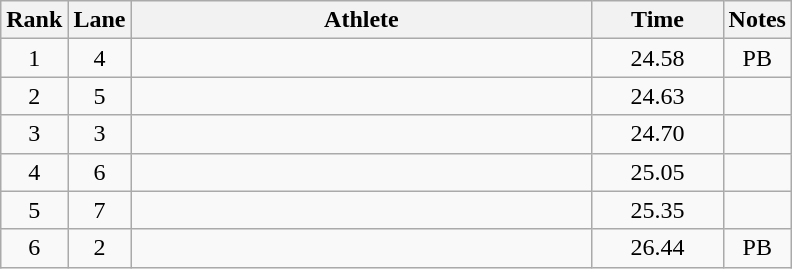<table class="wikitable" style="text-align:center">
<tr>
<th>Rank</th>
<th>Lane</th>
<th width=300>Athlete</th>
<th width=80>Time</th>
<th>Notes</th>
</tr>
<tr>
<td>1</td>
<td>4</td>
<td align=left></td>
<td>24.58</td>
<td>PB</td>
</tr>
<tr>
<td>2</td>
<td>5</td>
<td align=left></td>
<td>24.63</td>
<td></td>
</tr>
<tr>
<td>3</td>
<td>3</td>
<td align=left></td>
<td>24.70</td>
<td></td>
</tr>
<tr>
<td>4</td>
<td>6</td>
<td align=left></td>
<td>25.05</td>
<td></td>
</tr>
<tr>
<td>5</td>
<td>7</td>
<td align=left></td>
<td>25.35</td>
<td></td>
</tr>
<tr>
<td>6</td>
<td>2</td>
<td align=left></td>
<td>26.44</td>
<td>PB</td>
</tr>
</table>
